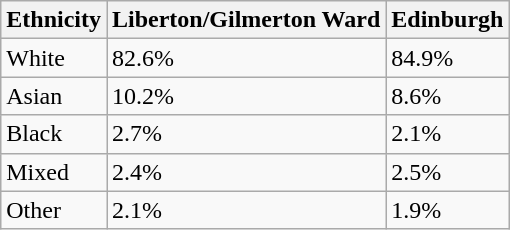<table class="wikitable">
<tr>
<th>Ethnicity</th>
<th>Liberton/Gilmerton Ward</th>
<th>Edinburgh</th>
</tr>
<tr>
<td>White</td>
<td>82.6%</td>
<td>84.9%</td>
</tr>
<tr>
<td>Asian</td>
<td>10.2%</td>
<td>8.6%</td>
</tr>
<tr>
<td>Black</td>
<td>2.7%</td>
<td>2.1%</td>
</tr>
<tr>
<td>Mixed</td>
<td>2.4%</td>
<td>2.5%</td>
</tr>
<tr>
<td>Other</td>
<td>2.1%</td>
<td>1.9%</td>
</tr>
</table>
